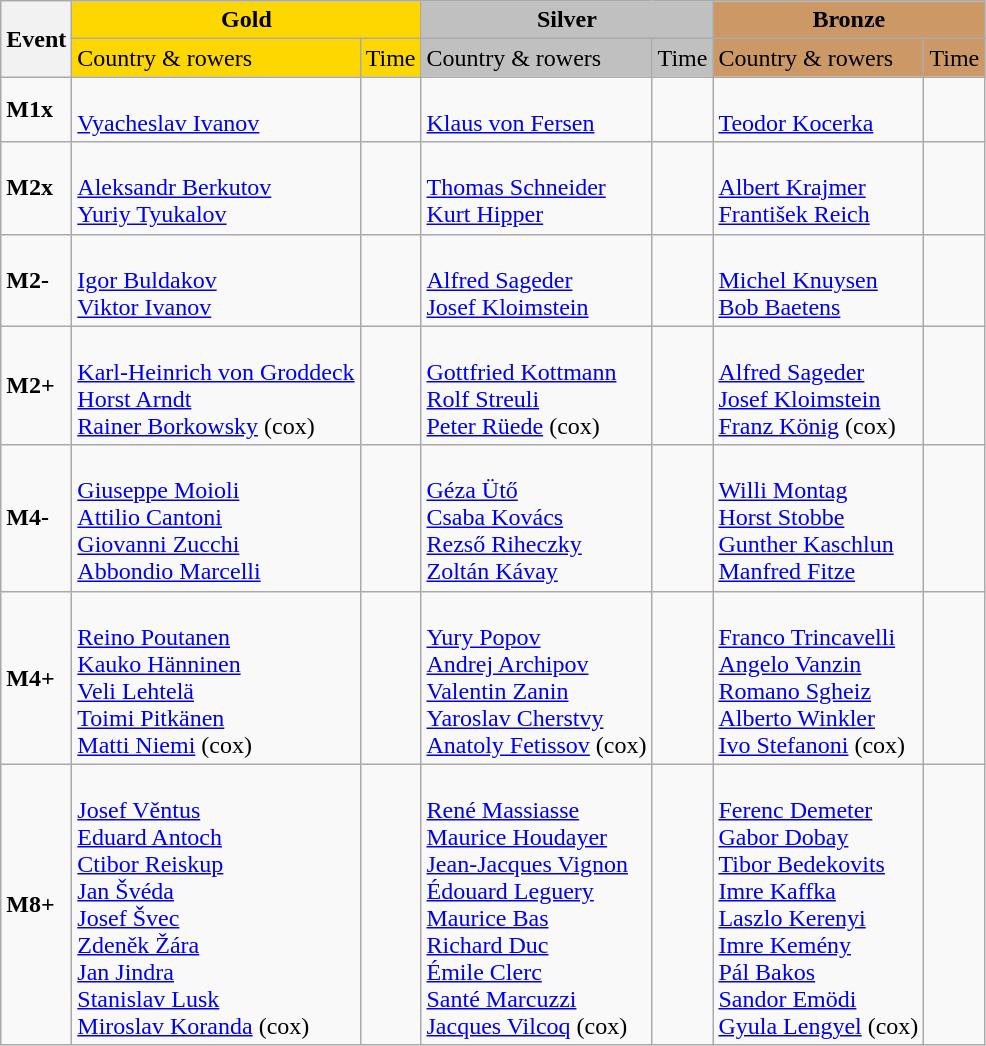<table class="wikitable">
<tr>
<th rowspan="2">Event</th>
<th colspan="2" style="background:gold;">Gold</th>
<th colspan="2" style="background:silver;">Silver</th>
<th colspan="2" style="background:#c96;">Bronze</th>
</tr>
<tr>
<td style="background:gold;">Country & rowers</td>
<td style="background:gold;">Time</td>
<td style="background:silver;">Country & rowers</td>
<td style="background:silver;">Time</td>
<td style="background:#c96;">Country & rowers</td>
<td style="background:#c96;">Time</td>
</tr>
<tr>
<td><strong>M1x</strong></td>
<td> <br> <a href='#'>Vyacheslav Ivanov</a></td>
<td></td>
<td> <br> <a href='#'>Klaus von Fersen</a></td>
<td></td>
<td> <br> <a href='#'>Teodor Kocerka</a></td>
<td></td>
</tr>
<tr>
<td><strong>M2x</strong></td>
<td> <br> <a href='#'>Aleksandr Berkutov</a> <br> <a href='#'>Yuriy Tyukalov</a></td>
<td></td>
<td> <br> <a href='#'>Thomas Schneider</a> <br> <a href='#'>Kurt Hipper</a></td>
<td></td>
<td> <br> <a href='#'>Albert Krajmer</a> <br> <a href='#'>František Reich</a></td>
<td></td>
</tr>
<tr>
<td><strong>M2-</strong></td>
<td> <br> <a href='#'>Igor Buldakov</a> <br> <a href='#'>Viktor Ivanov</a></td>
<td></td>
<td> <br> <a href='#'>Alfred Sageder</a> <br> <a href='#'>Josef Kloimstein</a></td>
<td></td>
<td> <br> <a href='#'>Michel Knuysen</a> <br> <a href='#'>Bob Baetens</a></td>
<td></td>
</tr>
<tr>
<td><strong>M2+</strong></td>
<td> <br> <a href='#'>Karl-Heinrich von Groddeck</a> <br> <a href='#'>Horst Arndt</a> <br> <a href='#'>Rainer Borkowsky</a> (cox)</td>
<td></td>
<td> <br> <a href='#'>Gottfried Kottmann</a> <br> <a href='#'>Rolf Streuli</a> <br> <a href='#'>Peter Rüede</a> (cox)</td>
<td></td>
<td> <br> <a href='#'>Alfred Sageder</a> <br> <a href='#'>Josef Kloimstein</a> <br> <a href='#'>Franz König</a> (cox)</td>
<td></td>
</tr>
<tr>
<td><strong>M4-</strong></td>
<td> <br> <a href='#'>Giuseppe Moioli</a> <br> <a href='#'>Attilio Cantoni</a> <br> <a href='#'>Giovanni Zucchi</a> <br> <a href='#'>Abbondio Marcelli</a></td>
<td></td>
<td> <br> <a href='#'>Géza Ütő</a> <br> <a href='#'>Csaba Kovács</a> <br> <a href='#'>Rezső Riheczky</a> <br> <a href='#'>Zoltán Kávay</a></td>
<td></td>
<td> <br> <a href='#'>Willi Montag</a> <br> <a href='#'>Horst Stobbe</a> <br> <a href='#'>Gunther Kaschlun</a> <br> <a href='#'>Manfred Fitze</a></td>
<td></td>
</tr>
<tr>
<td><strong>M4+</strong></td>
<td> <br> <a href='#'>Reino Poutanen</a> <br> <a href='#'>Kauko Hänninen</a> <br> <a href='#'>Veli Lehtelä</a> <br> <a href='#'>Toimi Pitkänen</a> <br> <a href='#'>Matti Niemi</a> (cox)</td>
<td></td>
<td> <br> <a href='#'>Yury Popov</a> <br> <a href='#'>Andrej Archipov</a> <br> <a href='#'>Valentin Zanin</a> <br> <a href='#'>Yaroslav Cherstvy</a> <br> <a href='#'>Anatoly Fetissov</a> (cox)</td>
<td></td>
<td> <br> <a href='#'>Franco Trincavelli</a> <br> <a href='#'>Angelo Vanzin</a> <br> <a href='#'>Romano Sgheiz</a> <br> <a href='#'>Alberto Winkler</a> <br> <a href='#'>Ivo Stefanoni</a> (cox)</td>
<td></td>
</tr>
<tr>
<td><strong>M8+</strong></td>
<td> <br> <a href='#'>Josef Věntus</a> <br> <a href='#'>Eduard Antoch</a> <br> <a href='#'>Ctibor Reiskup</a> <br> <a href='#'>Jan Švéda</a> <br> <a href='#'>Josef Švec</a> <br> <a href='#'>Zdeněk Žára</a> <br> <a href='#'>Jan Jindra</a> <br> <a href='#'>Stanislav Lusk</a> <br> <a href='#'>Miroslav Koranda</a> (cox)</td>
<td></td>
<td> <br> <a href='#'>René Massiasse</a> <br> <a href='#'>Maurice Houdayer</a> <br> <a href='#'>Jean-Jacques Vignon</a> <br> <a href='#'>Édouard Leguery</a> <br> <a href='#'>Maurice Bas</a> <br> <a href='#'>Richard Duc</a> <br> <a href='#'>Émile Clerc</a> <br> <a href='#'>Santé Marcuzzi</a> <br> <a href='#'>Jacques Vilcoq</a> (cox)</td>
<td></td>
<td> <br> <a href='#'>Ferenc Demeter</a> <br> <a href='#'>Gabor Dobay</a> <br> <a href='#'>Tibor Bedekovits</a> <br> <a href='#'>Imre Kaffka</a> <br> <a href='#'>Laszlo Kerenyi</a> <br> <a href='#'>Imre Kemény</a> <br> <a href='#'>Pál Bakos</a> <br> <a href='#'>Sandor Emödi</a> <br> <a href='#'>Gyula Lengyel</a> (cox)</td>
<td></td>
</tr>
</table>
